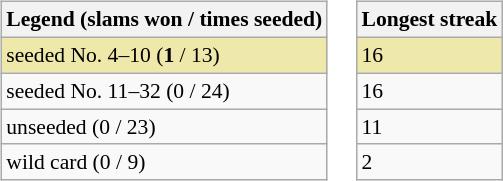<table>
<tr valign=top>
<td><br><table class="wikitable" style=font-size:90%>
<tr>
<th>Legend (slams won / times seeded)</th>
</tr>
<tr bgcolor="eee8aa">
<td>seeded No. 4–10 (<strong>1</strong> / 13)</td>
</tr>
<tr>
<td>seeded No. 11–32 (0 / 24)</td>
</tr>
<tr>
<td>unseeded (0 / 23)</td>
</tr>
<tr>
<td>wild card (0 / 9)</td>
</tr>
</table>
</td>
<td><br><table class="wikitable" style=font-size:90%>
<tr>
<th>Longest streak</th>
</tr>
<tr bgcolor="eee8aa">
<td>16</td>
</tr>
<tr>
<td>16</td>
</tr>
<tr>
<td>11</td>
</tr>
<tr>
<td>2</td>
</tr>
</table>
</td>
</tr>
</table>
